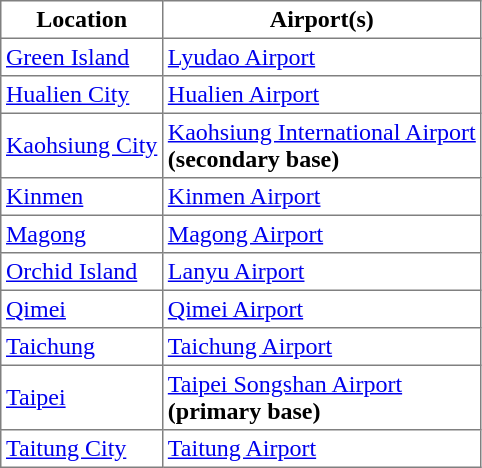<table class="toccolours sortable" border="1" cellpadding="3" style="border-collapse:collapse;text-align:top">
<tr>
<th>Location</th>
<th>Airport(s)</th>
</tr>
<tr>
<td><a href='#'>Green Island</a></td>
<td><a href='#'>Lyudao Airport</a></td>
</tr>
<tr>
<td><a href='#'>Hualien City</a></td>
<td><a href='#'>Hualien Airport</a></td>
</tr>
<tr>
<td><a href='#'>Kaohsiung City</a></td>
<td><a href='#'>Kaohsiung International Airport</a><br><strong>(secondary base)</strong></td>
</tr>
<tr>
<td><a href='#'>Kinmen</a></td>
<td><a href='#'>Kinmen Airport</a></td>
</tr>
<tr>
<td><a href='#'>Magong</a></td>
<td><a href='#'>Magong Airport</a></td>
</tr>
<tr>
<td><a href='#'>Orchid Island</a></td>
<td><a href='#'>Lanyu Airport</a></td>
</tr>
<tr>
<td><a href='#'>Qimei</a></td>
<td><a href='#'>Qimei Airport</a></td>
</tr>
<tr>
<td><a href='#'>Taichung</a></td>
<td><a href='#'>Taichung Airport</a></td>
</tr>
<tr>
<td><a href='#'>Taipei</a></td>
<td><a href='#'>Taipei Songshan Airport</a><br><strong>(primary base)</strong></td>
</tr>
<tr>
<td><a href='#'>Taitung City</a></td>
<td><a href='#'>Taitung Airport</a></td>
</tr>
</table>
